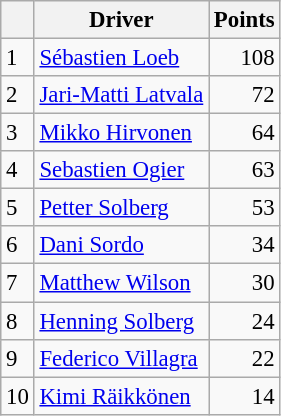<table class="wikitable" style="font-size: 95%;">
<tr>
<th></th>
<th>Driver</th>
<th>Points</th>
</tr>
<tr>
<td>1</td>
<td> <a href='#'>Sébastien Loeb</a></td>
<td align="right">108</td>
</tr>
<tr>
<td>2</td>
<td> <a href='#'>Jari-Matti Latvala</a></td>
<td align="right">72</td>
</tr>
<tr>
<td>3</td>
<td> <a href='#'>Mikko Hirvonen</a></td>
<td align="right">64</td>
</tr>
<tr>
<td>4</td>
<td> <a href='#'>Sebastien Ogier</a></td>
<td align="right">63</td>
</tr>
<tr>
<td>5</td>
<td> <a href='#'>Petter Solberg</a></td>
<td align="right">53</td>
</tr>
<tr>
<td>6</td>
<td> <a href='#'>Dani Sordo</a></td>
<td align="right">34</td>
</tr>
<tr>
<td>7</td>
<td> <a href='#'>Matthew Wilson</a></td>
<td align="right">30</td>
</tr>
<tr>
<td>8</td>
<td> <a href='#'>Henning Solberg</a></td>
<td align="right">24</td>
</tr>
<tr>
<td>9</td>
<td> <a href='#'>Federico Villagra</a></td>
<td align="right">22</td>
</tr>
<tr>
<td>10</td>
<td> <a href='#'>Kimi Räikkönen</a></td>
<td align="right">14</td>
</tr>
</table>
